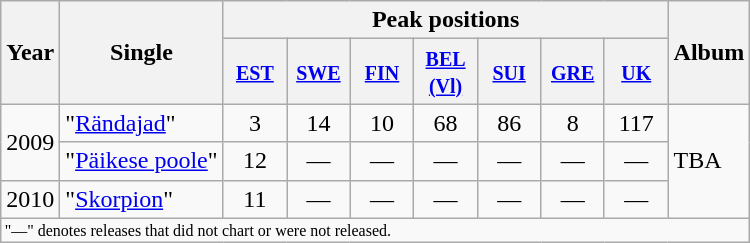<table pe class="wikitable">
<tr>
<th rowspan="2">Year</th>
<th rowspan="2">Single</th>
<th colspan="7">Peak positions</th>
<th rowspan="2">Album</th>
</tr>
<tr>
<th style="width:35px;"><small><a href='#'>EST</a></small><br> </th>
<th style="width:35px;"><small><a href='#'>SWE</a></small><br> </th>
<th style="width:35px;"><small><a href='#'>FIN</a></small><br> </th>
<th style="width:35px;"><small><a href='#'>BEL (Vl)</a></small><br> </th>
<th style="width:35px;"><small><a href='#'>SUI</a></small><br> </th>
<th style="width:35px;"><small><a href='#'>GRE</a></small><br> </th>
<th style="width:35px;"><small><a href='#'>UK</a></small><br> </th>
</tr>
<tr>
<td rowspan="2">2009</td>
<td>"<a href='#'>Rändajad</a>"</td>
<td style="text-align:center;">3</td>
<td style="text-align:center;">14</td>
<td style="text-align:center;">10</td>
<td style="text-align:center;">68</td>
<td style="text-align:center;">86</td>
<td style="text-align:center;">8</td>
<td style="text-align:center;">117</td>
<td rowspan="3">TBA</td>
</tr>
<tr>
<td>"<a href='#'>Päikese poole</a>"</td>
<td style="text-align:center;">12 </td>
<td style="text-align:center;">—</td>
<td style="text-align:center;">—</td>
<td style="text-align:center;">—</td>
<td style="text-align:center;">—</td>
<td style="text-align:center;">—</td>
<td style="text-align:center;">—</td>
</tr>
<tr>
<td>2010</td>
<td>"<a href='#'>Skorpion</a>"</td>
<td style="text-align:center;">11 </td>
<td style="text-align:center;">—</td>
<td style="text-align:center;">—</td>
<td style="text-align:center;">—</td>
<td style="text-align:center;">—</td>
<td style="text-align:center;">—</td>
<td style="text-align:center;">—</td>
</tr>
<tr>
<td colspan="10" style="font-size: 8pt">"—" denotes releases that did not chart or were not released.</td>
</tr>
</table>
